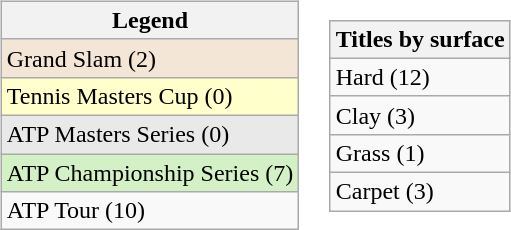<table>
<tr>
<td><br><table class="wikitable sortable mw-collapsible mw-collapsed">
<tr bgcolor="#eeeeee">
<th>Legend</th>
</tr>
<tr bgcolor="#f3e6d7">
<td>Grand Slam (2)</td>
</tr>
<tr bgcolor="ffffcc">
<td>Tennis Masters Cup (0)</td>
</tr>
<tr bgcolor="#e9e9e9">
<td>ATP Masters Series (0)</td>
</tr>
<tr bgcolor="#d4f1c5">
<td>ATP Championship Series (7)</td>
</tr>
<tr>
<td>ATP Tour (10)</td>
</tr>
</table>
</td>
<td><br><table class="wikitable sortable mw-collapsible mw-collapsed">
<tr bgcolor="#eeeeee">
<th>Titles by surface</th>
</tr>
<tr>
<td>Hard (12)</td>
</tr>
<tr>
<td>Clay (3)</td>
</tr>
<tr>
<td>Grass (1)</td>
</tr>
<tr>
<td>Carpet (3)</td>
</tr>
</table>
</td>
</tr>
</table>
